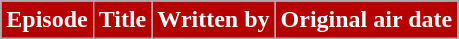<table class="wikitable plainrowheaders">
<tr>
<th style="background-color: #B50000; color: #FFFFFF;">Episode</th>
<th style="background-color: #B50000; color: #FFFFFF;">Title</th>
<th style="background-color: #B50000; color: #FFFFFF;">Written by</th>
<th style="background-color: #B50000; color: #FFFFFF;">Original air date<br>











</th>
</tr>
</table>
